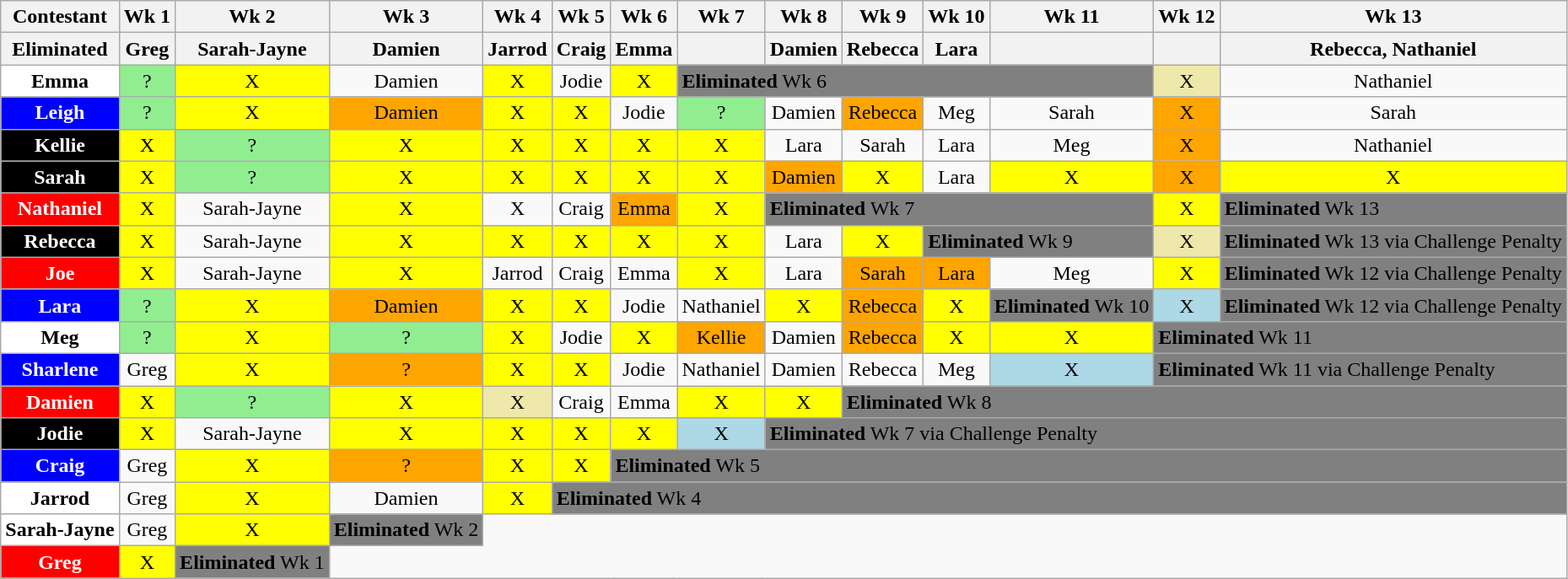<table class="wikitable" style="text-align:center">
<tr>
<th>Contestant</th>
<th>Wk 1</th>
<th>Wk 2</th>
<th>Wk 3</th>
<th>Wk 4</th>
<th>Wk 5</th>
<th>Wk 6</th>
<th>Wk 7</th>
<th>Wk 8</th>
<th>Wk 9</th>
<th>Wk 10</th>
<th>Wk 11</th>
<th>Wk 12</th>
<th>Wk 13</th>
</tr>
<tr>
<th>Eliminated</th>
<th>Greg</th>
<th>Sarah-Jayne</th>
<th>Damien</th>
<th>Jarrod</th>
<th>Craig</th>
<th>Emma</th>
<th></th>
<th>Damien</th>
<th>Rebecca</th>
<th>Lara</th>
<th></th>
<th></th>
<th>Rebecca, Nathaniel</th>
</tr>
<tr>
<td style="background:white;"><strong>Emma</strong></td>
<td style="background:lightgreen;">?</td>
<td style="background:#FFFF00;">X</td>
<td>Damien</td>
<td style="background:#FFFF00;">X</td>
<td>Jodie</td>
<td style="background:#FFFF00;">X</td>
<td colspan=5 style="background:grey; text-align:left;"><strong>Eliminated</strong> Wk 6</td>
<td style="background:palegoldenrod;">X</td>
<td>Nathaniel</td>
</tr>
<tr>
<td style="background:blue;color:white;"><strong>Leigh</strong></td>
<td style="background:#90EE90;">?</td>
<td style="background:#FFFF00;">X</td>
<td style="background:#FFA500;">Damien</td>
<td style="background:#FFFF00;">X</td>
<td style="background:#FFFF00;">X</td>
<td>Jodie</td>
<td style="background:#90EE90;">?</td>
<td>Damien</td>
<td style="background:orange;">Rebecca</td>
<td>Meg</td>
<td>Sarah</td>
<td style="background:orange;">X</td>
<td>Sarah</td>
</tr>
<tr>
<td style="background:black;color:white;"><strong>Kellie</strong></td>
<td style="background:#FFFF00;">X</td>
<td style="background:#90EE90;">?</td>
<td style="background:#FFFF00;">X</td>
<td style="background:#FFFF00;">X</td>
<td style="background:#FFFF00;">X</td>
<td style="background:#FFFF00;">X</td>
<td style="background:#FFFF00;">X</td>
<td>Lara</td>
<td>Sarah</td>
<td>Lara</td>
<td>Meg</td>
<td style="background:orange;">X</td>
<td>Nathaniel</td>
</tr>
<tr>
<td style="background:black;color:white;"><strong>Sarah</strong></td>
<td style="background:#FFFF00;">X</td>
<td style="background:#90EE90;">?</td>
<td style="background:#FFFF00;">X</td>
<td style="background:#FFFF00;">X</td>
<td style="background:#FFFF00;">X</td>
<td style="background:#FFFF00;">X</td>
<td style="background:#FFFF00;">X</td>
<td style="background:orange;">Damien</td>
<td style="background:#FFFF00;">X</td>
<td>Lara</td>
<td style="background:#FFFF00;">X</td>
<td style="background:orange;">X</td>
<td style="background:#FFFF00;">X</td>
</tr>
<tr>
<td style="background:red;color:white;"><strong>Nathaniel</strong></td>
<td style="background:#FFFF00;">X</td>
<td>Sarah-Jayne</td>
<td style="background:#FFFF00;">X</td>
<td>X</td>
<td>Craig</td>
<td style="background:orange;">Emma</td>
<td style="background:#FFFF00;">X</td>
<td colspan=4 style="background:grey; text-align:left;"><strong>Eliminated</strong> Wk 7</td>
<td style="background:#FFFF00;">X</td>
<td colspan=1 style="background:grey; text-align:left;"><strong>Eliminated</strong> Wk 13</td>
</tr>
<tr>
<td style="background:black;color:white;"><strong>Rebecca</strong></td>
<td style="background:#FFFF00;">X</td>
<td>Sarah-Jayne</td>
<td style="background:#FFFF00;">X</td>
<td style="background:#FFFF00;">X</td>
<td style="background:#FFFF00;">X</td>
<td style="background:#FFFF00;">X</td>
<td style="background:#FFFF00;">X</td>
<td>Lara</td>
<td style="background:#FFFF00;">X</td>
<td colspan=2 style="background:grey; text-align:left;"><strong>Eliminated</strong> Wk 9</td>
<td style="background:palegoldenrod;">X</td>
<td style="background:grey; text-align:left;"><strong>Eliminated</strong> Wk 13 via Challenge Penalty</td>
</tr>
<tr>
<td style="background:red;color:white;"><strong>Joe</strong></td>
<td style="background:#FFFF00;">X</td>
<td>Sarah-Jayne</td>
<td style="background:#FFFF00;">X</td>
<td>Jarrod</td>
<td>Craig</td>
<td>Emma</td>
<td style="background:#FFFF00;">X</td>
<td>Lara</td>
<td style="background:orange;">Sarah</td>
<td style="background:orange;">Lara</td>
<td>Meg</td>
<td style="background:#FFFF00;">X</td>
<td colspan=1 style="background:grey; text-align:left;"><strong>Eliminated</strong> Wk 12 via Challenge Penalty</td>
</tr>
<tr>
<td style="background:blue;color:white;"><strong>Lara</strong></td>
<td style="background:#90EE90;">?</td>
<td style="background:#FFFF00;">X</td>
<td style="background:#FFA500;">Damien</td>
<td style="background:#FFFF00;">X</td>
<td style="background:#FFFF00;">X</td>
<td>Jodie</td>
<td>Nathaniel</td>
<td style="background:#FFFF00;">X</td>
<td style="background:orange;">Rebecca</td>
<td style="background:#FFFF00;">X</td>
<td colspan=1 style="background:grey; text-align:left;"><strong>Eliminated</strong> Wk 10</td>
<td style="background:lightblue;">X</td>
<td colspan=1 style="background:grey; text-align:left;"><strong>Eliminated</strong> Wk 12 via Challenge Penalty</td>
</tr>
<tr>
<td style="background:white;"><strong>Meg</strong></td>
<td style="background:lightgreen;">?</td>
<td style="background:#FFFF00;">X</td>
<td style="background:lightgreen;">?</td>
<td style="background:#FFFF00;">X</td>
<td>Jodie</td>
<td style="background:#FFFF00;">X</td>
<td style="background:orange;">Kellie</td>
<td>Damien</td>
<td style="background:orange;">Rebecca</td>
<td style="background:#FFFF00;">X</td>
<td style="background:#FFFF00;">X</td>
<td colspan=2 style="background:grey; text-align:left;"><strong>Eliminated</strong> Wk 11</td>
</tr>
<tr>
<td style="background:blue;color:white;"><strong>Sharlene</strong></td>
<td>Greg</td>
<td style="background:#FFFF00;">X</td>
<td style="background:#FFA500;">?</td>
<td style="background:#FFFF00;">X</td>
<td style="background:#FFFF00;">X</td>
<td>Jodie</td>
<td>Nathaniel</td>
<td>Damien</td>
<td>Rebecca</td>
<td>Meg</td>
<td style="background:lightblue;">X</td>
<td colspan=2 style="background:grey; text-align:left;"><strong>Eliminated</strong> Wk 11 via Challenge Penalty</td>
</tr>
<tr>
<td style="background:red;color:white;"><strong>Damien</strong></td>
<td style="background:#FFFF00;">X</td>
<td style="background:#90EE90;">?</td>
<td style="background:#FFFF00;">X</td>
<td style="background:palegoldenrod;">X</td>
<td>Craig</td>
<td>Emma</td>
<td style="background:#FFFF00;">X</td>
<td style="background:#FFFF00;">X</td>
<td colspan=5 style="background:grey; text-align:left;"><strong>Eliminated</strong> Wk 8</td>
</tr>
<tr>
<td style="background:black;color:white;"><strong>Jodie</strong></td>
<td style="background:#FFFF00;">X</td>
<td>Sarah-Jayne</td>
<td style="background:#FFFF00;">X</td>
<td style="background:#FFFF00;">X</td>
<td style="background:#FFFF00;">X</td>
<td style="background:#FFFF00;">X</td>
<td style="background:lightblue;">X</td>
<td colspan=6 style="background:grey; text-align:left;"><strong>Eliminated</strong> Wk 7 via Challenge Penalty</td>
</tr>
<tr>
<td style="background:blue;color:white;"><strong>Craig</strong></td>
<td>Greg</td>
<td style="background:#FFFF00;">X</td>
<td style="background:#FFA500;">?</td>
<td style="background:#FFFF00;">X</td>
<td style="background:#FFFF00;">X</td>
<td colspan=8 style="background:grey; text-align:left;"><strong>Eliminated</strong> Wk 5</td>
</tr>
<tr>
<td style="background:white;"><strong>Jarrod</strong></td>
<td>Greg</td>
<td style="background:#FFFF00;">X</td>
<td>Damien</td>
<td style="background:#FFFF00;">X</td>
<td colspan=9 style="background:grey; text-align:left;"><strong>Eliminated</strong> Wk 4</td>
</tr>
<tr>
<td style="background:white;"><strong>Sarah-Jayne</strong></td>
<td>Greg</td>
<td style="background:#FFFF00;">X</td>
<td 1 style="background:grey; text-align:left;"><strong>Eliminated</strong> Wk 2</td>
</tr>
<tr>
<td style="background:red;color:white;"><strong>Greg</strong></td>
<td style="background:#FFFF00;">X</td>
<td style="background:gray; text-align:left;"><strong>Eliminated</strong> Wk 1</td>
</tr>
</table>
